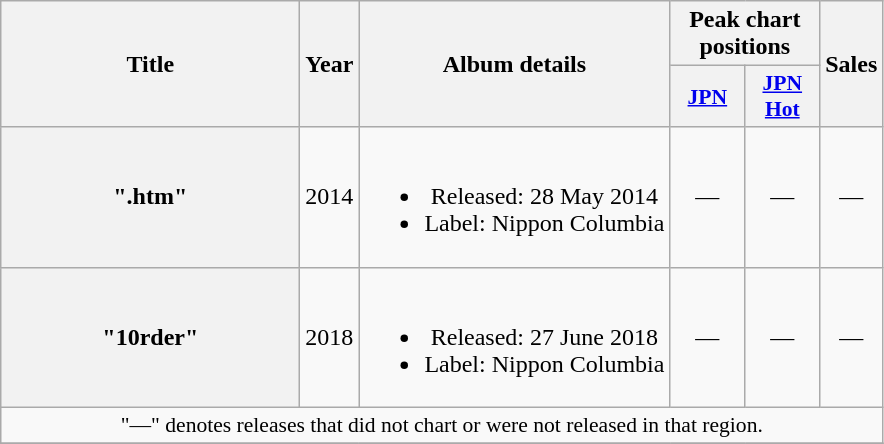<table class="wikitable plainrowheaders" style="text-align:center;">
<tr>
<th scope="col" rowspan="2" style="width:12em;">Title</th>
<th scope="col" rowspan="2">Year</th>
<th scope="col" rowspan="2">Album details</th>
<th scope="col" colspan="2">Peak chart positions</th>
<th scope="col" rowspan="2">Sales</th>
</tr>
<tr>
<th scope="col" style="width:3em;font-size:90%;"><a href='#'>JPN</a></th>
<th scope="col" style="width:3em;font-size:90%;"><a href='#'>JPN<br>Hot</a></th>
</tr>
<tr>
<th scope="row">".htm"</th>
<td>2014</td>
<td><br><ul><li>Released: 28 May 2014</li><li>Label: Nippon Columbia</li></ul></td>
<td>—</td>
<td>—</td>
<td>—</td>
</tr>
<tr>
<th scope="row">"10rder"</th>
<td>2018</td>
<td><br><ul><li>Released: 27 June 2018</li><li>Label: Nippon Columbia</li></ul></td>
<td>—</td>
<td>—</td>
<td>—</td>
</tr>
<tr>
<td colspan="6" style="font-size:90%;">"—" denotes releases that did not chart or were not released in that region.</td>
</tr>
<tr>
</tr>
</table>
